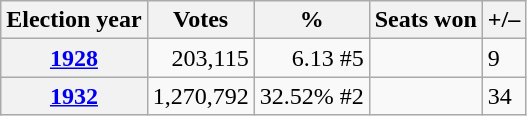<table class=wikitable style="text-align: right;">
<tr>
<th>Election year</th>
<th>Votes</th>
<th>%</th>
<th>Seats won</th>
<th>+/–</th>
</tr>
<tr>
<th><a href='#'>1928</a></th>
<td>203,115</td>
<td>6.13 #5</td>
<td align=left></td>
<td align=left> 9</td>
</tr>
<tr>
<th><a href='#'>1932</a></th>
<td>1,270,792</td>
<td>32.52% #2</td>
<td align=left></td>
<td align=left> 34</td>
</tr>
</table>
